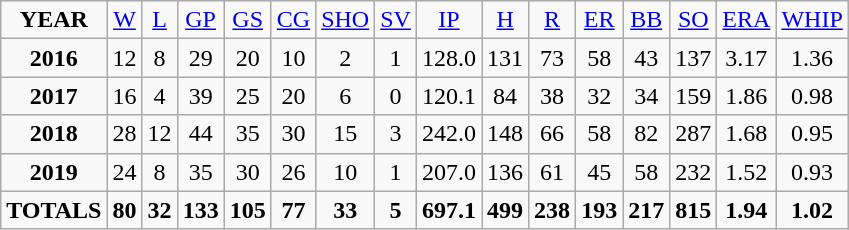<table class="wikitable">
<tr align=center>
<td><strong>YEAR</strong></td>
<td><a href='#'>W</a></td>
<td><a href='#'>L</a></td>
<td><a href='#'>GP</a></td>
<td><a href='#'>GS</a></td>
<td><a href='#'>CG</a></td>
<td><a href='#'>SHO</a></td>
<td><a href='#'>SV</a></td>
<td><a href='#'>IP</a></td>
<td><a href='#'>H</a></td>
<td><a href='#'>R</a></td>
<td><a href='#'>ER</a></td>
<td><a href='#'>BB</a></td>
<td><a href='#'>SO</a></td>
<td><a href='#'>ERA</a></td>
<td><a href='#'>WHIP</a></td>
</tr>
<tr align=center>
<td><strong>2016</strong></td>
<td>12</td>
<td>8</td>
<td>29</td>
<td>20</td>
<td>10</td>
<td>2</td>
<td>1</td>
<td>128.0</td>
<td>131</td>
<td>73</td>
<td>58</td>
<td>43</td>
<td>137</td>
<td>3.17</td>
<td>1.36</td>
</tr>
<tr align=center>
<td><strong>2017</strong></td>
<td>16</td>
<td>4</td>
<td>39</td>
<td>25</td>
<td>20</td>
<td>6</td>
<td>0</td>
<td>120.1</td>
<td>84</td>
<td>38</td>
<td>32</td>
<td>34</td>
<td>159</td>
<td>1.86</td>
<td>0.98</td>
</tr>
<tr align=center>
<td><strong>2018</strong></td>
<td>28</td>
<td>12</td>
<td>44</td>
<td>35</td>
<td>30</td>
<td>15</td>
<td>3</td>
<td>242.0</td>
<td>148</td>
<td>66</td>
<td>58</td>
<td>82</td>
<td>287</td>
<td>1.68</td>
<td>0.95</td>
</tr>
<tr align=center>
<td><strong>2019</strong></td>
<td>24</td>
<td>8</td>
<td>35</td>
<td>30</td>
<td>26</td>
<td>10</td>
<td>1</td>
<td>207.0</td>
<td>136</td>
<td>61</td>
<td>45</td>
<td>58</td>
<td>232</td>
<td>1.52</td>
<td>0.93</td>
</tr>
<tr align=center>
<td><strong>TOTALS</strong></td>
<td><strong>80</strong></td>
<td><strong>32</strong></td>
<td><strong>133</strong></td>
<td><strong>105</strong></td>
<td><strong>77</strong></td>
<td><strong>33</strong></td>
<td><strong>5</strong></td>
<td><strong>697.1</strong></td>
<td><strong>499</strong></td>
<td><strong>238</strong></td>
<td><strong>193</strong></td>
<td><strong>217</strong></td>
<td><strong>815</strong></td>
<td><strong>1.94</strong></td>
<td><strong>1.02</strong></td>
</tr>
</table>
